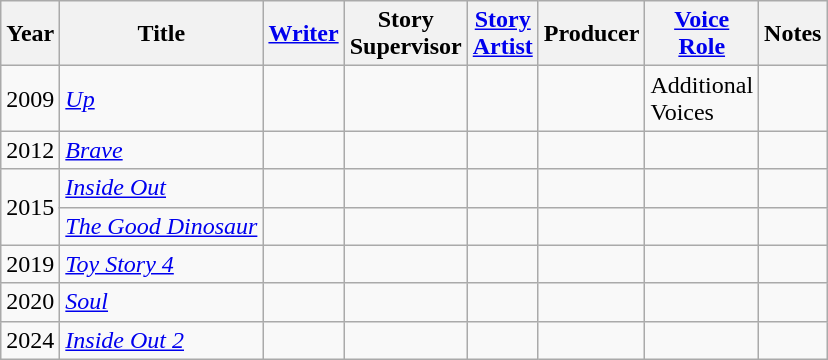<table class="wikitable">
<tr>
<th>Year</th>
<th>Title</th>
<th><a href='#'>Writer</a></th>
<th>Story<br>Supervisor</th>
<th><a href='#'>Story<br>Artist</a></th>
<th>Producer</th>
<th><a href='#'>Voice<br>Role</a></th>
<th>Notes</th>
</tr>
<tr>
<td>2009</td>
<td><em><a href='#'>Up</a></em></td>
<td></td>
<td></td>
<td></td>
<td></td>
<td>Additional<br>Voices</td>
<td></td>
</tr>
<tr>
<td>2012</td>
<td><em><a href='#'>Brave</a></em></td>
<td></td>
<td></td>
<td></td>
<td></td>
<td></td>
<td></td>
</tr>
<tr>
<td rowspan="2">2015</td>
<td><em><a href='#'>Inside Out</a></em></td>
<td></td>
<td></td>
<td></td>
<td></td>
<td></td>
<td></td>
</tr>
<tr>
<td><em><a href='#'>The Good Dinosaur</a></em></td>
<td></td>
<td></td>
<td></td>
<td></td>
<td></td>
<td></td>
</tr>
<tr>
<td>2019</td>
<td><em><a href='#'>Toy Story 4</a></em></td>
<td></td>
<td></td>
<td></td>
<td></td>
<td></td>
<td></td>
</tr>
<tr>
<td>2020</td>
<td><em><a href='#'>Soul</a></em></td>
<td></td>
<td></td>
<td></td>
<td></td>
<td></td>
<td></td>
</tr>
<tr>
<td>2024</td>
<td><em><a href='#'>Inside Out 2</a></em></td>
<td></td>
<td></td>
<td></td>
<td></td>
<td></td>
<td></td>
</tr>
</table>
